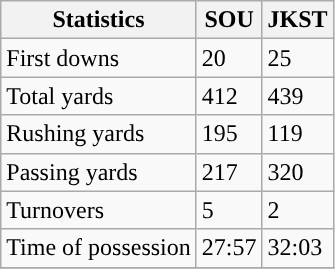<table class="wikitable">
<tr>
<th>Statistics</th>
<th>SOU</th>
<th>JKST</th>
</tr>
<tr>
<td>First downs</td>
<td>20</td>
<td>25</td>
</tr>
<tr>
<td>Total yards</td>
<td>412</td>
<td>439</td>
</tr>
<tr>
<td>Rushing yards</td>
<td>195</td>
<td>119</td>
</tr>
<tr>
<td>Passing yards</td>
<td>217</td>
<td>320</td>
</tr>
<tr>
<td>Turnovers</td>
<td>5</td>
<td>2</td>
</tr>
<tr>
<td>Time of possession</td>
<td>27:57</td>
<td>32:03</td>
</tr>
<tr>
</tr>
</table>
